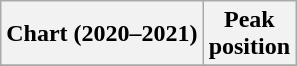<table class="wikitable plainrowheaders" style="text-align:center">
<tr>
<th scope="col">Chart (2020–2021)</th>
<th scope="col">Peak<br>position</th>
</tr>
<tr>
</tr>
</table>
